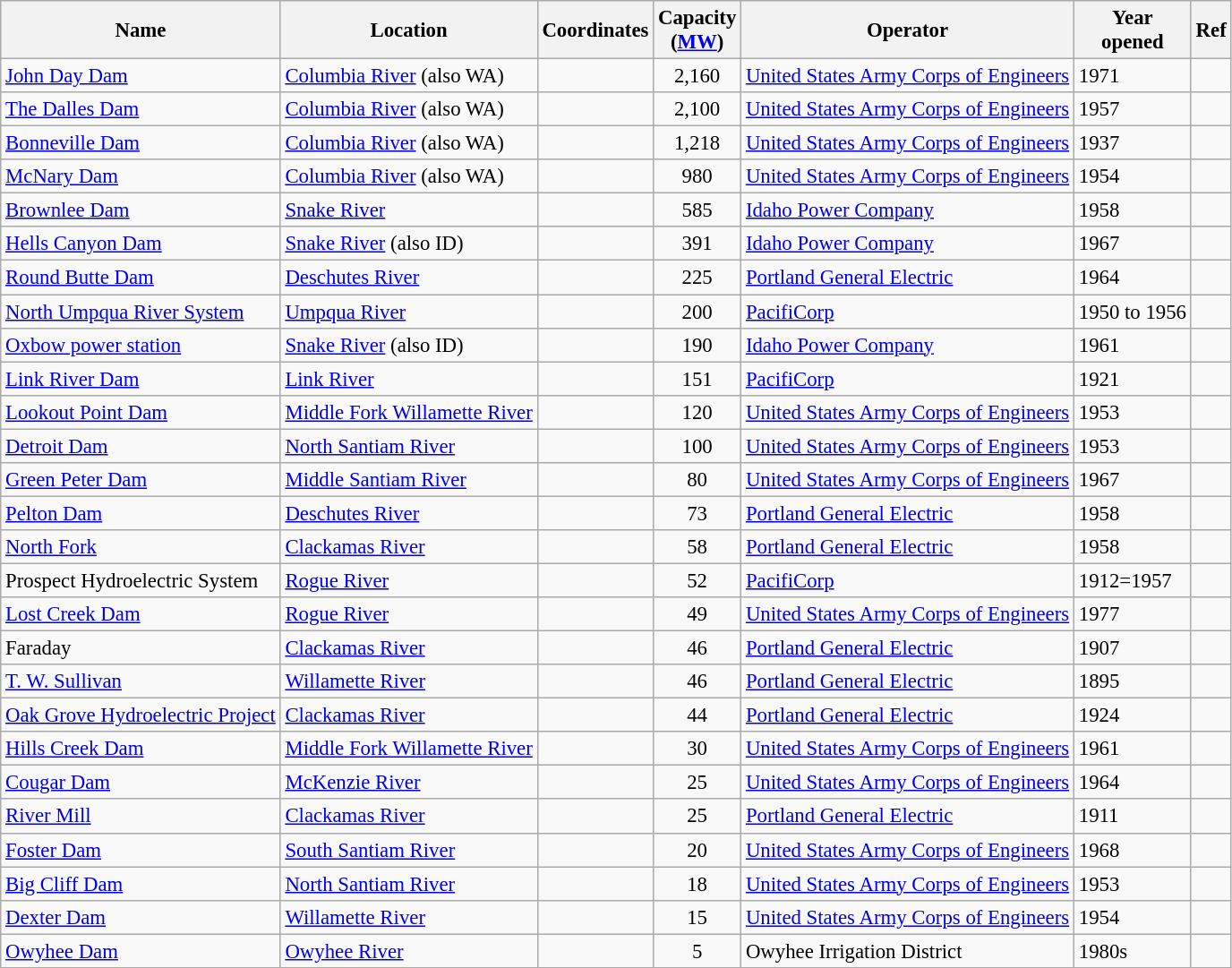<table class="wikitable sortable" style="font-size:95%;">
<tr>
<th>Name</th>
<th>Location</th>
<th>Coordinates</th>
<th>Capacity<br>(<a href='#'>MW</a>)</th>
<th>Operator</th>
<th>Year<br>opened</th>
<th>Ref</th>
</tr>
<tr>
<td><a href='#'>John Day Dam</a></td>
<td><a href='#'>Columbia River</a> (also WA)</td>
<td></td>
<td align="center">2,160</td>
<td><a href='#'>United States Army Corps of Engineers</a></td>
<td>1971</td>
<td></td>
</tr>
<tr>
<td><a href='#'>The Dalles Dam</a></td>
<td><a href='#'>Columbia River</a> (also WA)</td>
<td></td>
<td align="center">2,100</td>
<td><a href='#'>United States Army Corps of Engineers</a></td>
<td>1957</td>
<td></td>
</tr>
<tr>
<td><a href='#'>Bonneville Dam</a></td>
<td><a href='#'>Columbia River</a> (also WA)</td>
<td></td>
<td align="center">1,218</td>
<td><a href='#'>United States Army Corps of Engineers</a></td>
<td>1937</td>
<td></td>
</tr>
<tr>
<td><a href='#'>McNary Dam</a></td>
<td><a href='#'>Columbia River</a> (also WA)</td>
<td></td>
<td align="center">980</td>
<td><a href='#'>United States Army Corps of Engineers</a></td>
<td>1954</td>
<td></td>
</tr>
<tr>
<td><a href='#'>Brownlee Dam</a></td>
<td><a href='#'>Snake River</a></td>
<td></td>
<td align="center">585</td>
<td><a href='#'>Idaho Power Company</a></td>
<td>1958</td>
<td></td>
</tr>
<tr>
<td><a href='#'>Hells Canyon Dam</a></td>
<td><a href='#'>Snake River</a> (also ID)</td>
<td></td>
<td align="center">391</td>
<td><a href='#'>Idaho Power Company</a></td>
<td>1967</td>
<td></td>
</tr>
<tr>
<td><a href='#'>Round Butte Dam</a></td>
<td><a href='#'>Deschutes River</a></td>
<td></td>
<td align="center">225</td>
<td><a href='#'>Portland General Electric</a></td>
<td>1964</td>
<td></td>
</tr>
<tr>
<td><a href='#'>North Umpqua River System</a></td>
<td><a href='#'>Umpqua River</a></td>
<td></td>
<td align="center">200</td>
<td><a href='#'>PacifiCorp</a></td>
<td>1950 to 1956</td>
<td></td>
</tr>
<tr>
<td><a href='#'>Oxbow power station</a></td>
<td><a href='#'>Snake River</a> (also ID)</td>
<td></td>
<td align="center">190</td>
<td><a href='#'>Idaho Power Company</a></td>
<td>1961</td>
<td></td>
</tr>
<tr>
<td><a href='#'>Link River Dam</a></td>
<td><a href='#'>Link River</a></td>
<td></td>
<td align="center">151</td>
<td><a href='#'>PacifiCorp</a></td>
<td>1921</td>
<td></td>
</tr>
<tr>
<td><a href='#'>Lookout Point Dam</a></td>
<td><a href='#'>Middle Fork Willamette River</a></td>
<td></td>
<td align="center">120</td>
<td><a href='#'>United States Army Corps of Engineers</a></td>
<td>1953</td>
<td></td>
</tr>
<tr>
<td><a href='#'>Detroit Dam</a></td>
<td><a href='#'>North Santiam River</a></td>
<td></td>
<td align="center">100</td>
<td><a href='#'>United States Army Corps of Engineers</a></td>
<td>1953</td>
<td></td>
</tr>
<tr>
<td><a href='#'>Green Peter Dam</a></td>
<td><a href='#'>Middle Santiam River</a></td>
<td></td>
<td align="center">80</td>
<td><a href='#'>United States Army Corps of Engineers</a></td>
<td>1967</td>
<td></td>
</tr>
<tr>
<td><a href='#'>Pelton Dam</a></td>
<td><a href='#'>Deschutes River</a></td>
<td></td>
<td align="center">73</td>
<td><a href='#'>Portland General Electric</a></td>
<td>1958</td>
<td></td>
</tr>
<tr>
<td><a href='#'>North Fork</a></td>
<td><a href='#'>Clackamas River</a></td>
<td></td>
<td align="center">58</td>
<td><a href='#'>Portland General Electric</a></td>
<td>1958</td>
<td></td>
</tr>
<tr>
<td>Prospect Hydroelectric System</td>
<td><a href='#'>Rogue River</a></td>
<td></td>
<td align="center">52</td>
<td><a href='#'>PacifiCorp</a></td>
<td>1912=1957</td>
<td></td>
</tr>
<tr>
<td><a href='#'>Lost Creek Dam</a></td>
<td><a href='#'>Rogue River</a></td>
<td></td>
<td align="center">49</td>
<td><a href='#'>United States Army Corps of Engineers</a></td>
<td>1977</td>
<td></td>
</tr>
<tr>
<td>Faraday</td>
<td><a href='#'>Clackamas River</a></td>
<td></td>
<td align="center">46</td>
<td><a href='#'>Portland General Electric</a></td>
<td>1907</td>
<td></td>
</tr>
<tr>
<td><a href='#'>T. W. Sullivan</a></td>
<td><a href='#'>Willamette River</a></td>
<td></td>
<td align="center">46</td>
<td><a href='#'>Portland General Electric</a></td>
<td>1895</td>
<td></td>
</tr>
<tr>
<td><a href='#'>Oak Grove Hydroelectric Project</a></td>
<td><a href='#'>Clackamas River</a></td>
<td></td>
<td align="center">44</td>
<td><a href='#'>Portland General Electric</a></td>
<td>1924</td>
<td></td>
</tr>
<tr>
<td><a href='#'>Hills Creek Dam</a></td>
<td><a href='#'>Middle Fork Willamette River</a></td>
<td></td>
<td align="center">30</td>
<td><a href='#'>United States Army Corps of Engineers</a></td>
<td>1961</td>
<td></td>
</tr>
<tr>
<td><a href='#'>Cougar Dam</a></td>
<td><a href='#'>McKenzie River</a></td>
<td></td>
<td align="center">25</td>
<td><a href='#'>United States Army Corps of Engineers</a></td>
<td>1964</td>
<td></td>
</tr>
<tr>
<td><a href='#'>River Mill</a></td>
<td><a href='#'>Clackamas River</a></td>
<td></td>
<td align="center">25</td>
<td><a href='#'>Portland General Electric</a></td>
<td>1911</td>
<td></td>
</tr>
<tr>
<td><a href='#'>Foster Dam</a></td>
<td><a href='#'>South Santiam River</a></td>
<td></td>
<td align="center">20</td>
<td><a href='#'>United States Army Corps of Engineers</a></td>
<td>1968</td>
<td></td>
</tr>
<tr>
<td><a href='#'>Big Cliff Dam</a></td>
<td><a href='#'>North Santiam River</a></td>
<td></td>
<td align="center">18</td>
<td><a href='#'>United States Army Corps of Engineers</a></td>
<td>1953</td>
<td></td>
</tr>
<tr>
<td><a href='#'>Dexter Dam</a></td>
<td><a href='#'>Willamette River</a></td>
<td></td>
<td align="center">15</td>
<td><a href='#'>United States Army Corps of Engineers</a></td>
<td>1954</td>
<td></td>
</tr>
<tr>
<td><a href='#'>Owyhee Dam</a></td>
<td><a href='#'>Owyhee River</a></td>
<td></td>
<td align="center">5</td>
<td>Owyhee Irrigation District</td>
<td>1980s</td>
<td></td>
</tr>
</table>
